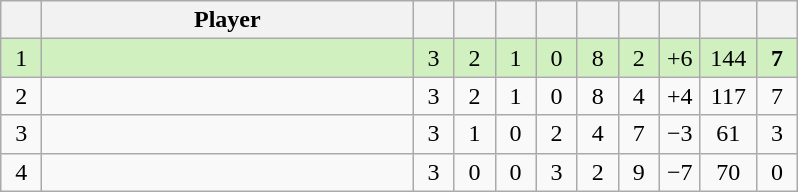<table class="wikitable" style="text-align:center; margin: 1em auto 1em auto, align:left">
<tr>
<th width=20></th>
<th width=240>Player</th>
<th width=20></th>
<th width=20></th>
<th width=20></th>
<th width=20></th>
<th width=20></th>
<th width=20></th>
<th width=20></th>
<th width=30></th>
<th width=20></th>
</tr>
<tr style="background:#D0F0C0;">
<td>1</td>
<td align=left></td>
<td>3</td>
<td>2</td>
<td>1</td>
<td>0</td>
<td>8</td>
<td>2</td>
<td>+6</td>
<td>144</td>
<td><strong>7</strong></td>
</tr>
<tr style=>
<td>2</td>
<td align=left></td>
<td>3</td>
<td>2</td>
<td>1</td>
<td>0</td>
<td>8</td>
<td>4</td>
<td>+4</td>
<td>117</td>
<td>7</td>
</tr>
<tr style=>
<td>3</td>
<td align=left></td>
<td>3</td>
<td>1</td>
<td>0</td>
<td>2</td>
<td>4</td>
<td>7</td>
<td>−3</td>
<td>61</td>
<td>3</td>
</tr>
<tr style=>
<td>4</td>
<td align=left></td>
<td>3</td>
<td>0</td>
<td>0</td>
<td>3</td>
<td>2</td>
<td>9</td>
<td>−7</td>
<td>70</td>
<td>0</td>
</tr>
</table>
